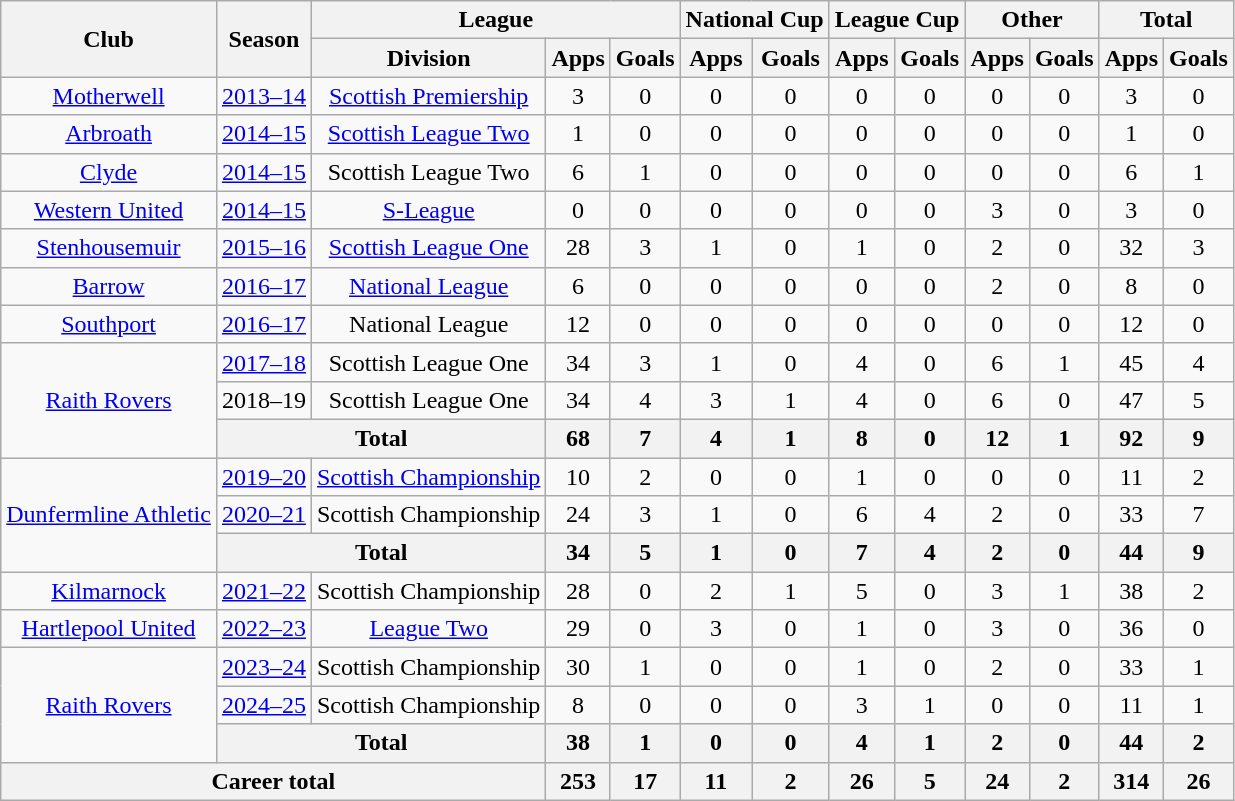<table class="wikitable" style="text-align: center">
<tr>
<th rowspan="2">Club</th>
<th rowspan="2">Season</th>
<th colspan="3">League</th>
<th colspan="2">National Cup</th>
<th colspan="2">League Cup</th>
<th colspan="2">Other</th>
<th colspan="2">Total</th>
</tr>
<tr>
<th>Division</th>
<th>Apps</th>
<th>Goals</th>
<th>Apps</th>
<th>Goals</th>
<th>Apps</th>
<th>Goals</th>
<th>Apps</th>
<th>Goals</th>
<th>Apps</th>
<th>Goals</th>
</tr>
<tr>
<td><a href='#'>Motherwell</a></td>
<td><a href='#'>2013–14</a></td>
<td><a href='#'>Scottish Premiership</a></td>
<td>3</td>
<td>0</td>
<td>0</td>
<td>0</td>
<td>0</td>
<td>0</td>
<td>0</td>
<td>0</td>
<td>3</td>
<td>0</td>
</tr>
<tr>
<td><a href='#'>Arbroath</a></td>
<td><a href='#'>2014–15</a></td>
<td><a href='#'>Scottish League Two</a></td>
<td>1</td>
<td>0</td>
<td>0</td>
<td>0</td>
<td>0</td>
<td>0</td>
<td>0</td>
<td>0</td>
<td>1</td>
<td>0</td>
</tr>
<tr>
<td><a href='#'>Clyde</a></td>
<td><a href='#'>2014–15</a></td>
<td>Scottish League Two</td>
<td>6</td>
<td>1</td>
<td>0</td>
<td>0</td>
<td>0</td>
<td>0</td>
<td>0</td>
<td>0</td>
<td>6</td>
<td>1</td>
</tr>
<tr>
<td><a href='#'>Western United</a></td>
<td><a href='#'>2014–15</a></td>
<td><a href='#'>S-League</a></td>
<td>0</td>
<td>0</td>
<td>0</td>
<td>0</td>
<td>0</td>
<td>0</td>
<td>3</td>
<td>0</td>
<td>3</td>
<td>0</td>
</tr>
<tr>
<td><a href='#'>Stenhousemuir</a></td>
<td><a href='#'>2015–16</a></td>
<td><a href='#'>Scottish League One</a></td>
<td>28</td>
<td>3</td>
<td>1</td>
<td>0</td>
<td>1</td>
<td>0</td>
<td>2</td>
<td>0</td>
<td>32</td>
<td>3</td>
</tr>
<tr>
<td><a href='#'>Barrow</a></td>
<td><a href='#'>2016–17</a></td>
<td><a href='#'>National League</a></td>
<td>6</td>
<td>0</td>
<td>0</td>
<td>0</td>
<td>0</td>
<td>0</td>
<td>2</td>
<td>0</td>
<td>8</td>
<td>0</td>
</tr>
<tr>
<td><a href='#'>Southport</a></td>
<td><a href='#'>2016–17</a></td>
<td>National League</td>
<td>12</td>
<td>0</td>
<td>0</td>
<td>0</td>
<td>0</td>
<td>0</td>
<td>0</td>
<td>0</td>
<td>12</td>
<td>0</td>
</tr>
<tr>
<td rowspan=3><a href='#'>Raith Rovers</a></td>
<td><a href='#'>2017–18</a></td>
<td>Scottish League One</td>
<td>34</td>
<td>3</td>
<td>1</td>
<td>0</td>
<td>4</td>
<td>0</td>
<td>6</td>
<td>1</td>
<td>45</td>
<td>4</td>
</tr>
<tr>
<td>2018–19</td>
<td>Scottish League One</td>
<td>34</td>
<td>4</td>
<td>3</td>
<td>1</td>
<td>4</td>
<td>0</td>
<td>6</td>
<td>0</td>
<td>47</td>
<td>5</td>
</tr>
<tr>
<th colspan="2">Total</th>
<th>68</th>
<th>7</th>
<th>4</th>
<th>1</th>
<th>8</th>
<th>0</th>
<th>12</th>
<th>1</th>
<th>92</th>
<th>9</th>
</tr>
<tr>
<td rowspan=3><a href='#'>Dunfermline Athletic</a></td>
<td><a href='#'>2019–20</a></td>
<td><a href='#'>Scottish Championship</a></td>
<td>10</td>
<td>2</td>
<td>0</td>
<td>0</td>
<td>1</td>
<td>0</td>
<td>0</td>
<td>0</td>
<td>11</td>
<td>2</td>
</tr>
<tr>
<td><a href='#'>2020–21</a></td>
<td>Scottish Championship</td>
<td>24</td>
<td>3</td>
<td>1</td>
<td>0</td>
<td>6</td>
<td>4</td>
<td>2</td>
<td>0</td>
<td>33</td>
<td>7</td>
</tr>
<tr>
<th colspan="2">Total</th>
<th>34</th>
<th>5</th>
<th>1</th>
<th>0</th>
<th>7</th>
<th>4</th>
<th>2</th>
<th>0</th>
<th>44</th>
<th>9</th>
</tr>
<tr>
<td><a href='#'>Kilmarnock</a></td>
<td><a href='#'>2021–22</a></td>
<td>Scottish Championship</td>
<td>28</td>
<td>0</td>
<td>2</td>
<td>1</td>
<td>5</td>
<td>0</td>
<td>3</td>
<td>1</td>
<td>38</td>
<td>2</td>
</tr>
<tr>
<td><a href='#'>Hartlepool United</a></td>
<td><a href='#'>2022–23</a></td>
<td><a href='#'>League Two</a></td>
<td>29</td>
<td>0</td>
<td>3</td>
<td>0</td>
<td>1</td>
<td>0</td>
<td>3</td>
<td>0</td>
<td>36</td>
<td>0</td>
</tr>
<tr>
<td rowspan=3><a href='#'>Raith Rovers</a></td>
<td><a href='#'>2023–24</a></td>
<td>Scottish Championship</td>
<td>30</td>
<td>1</td>
<td>0</td>
<td>0</td>
<td>1</td>
<td>0</td>
<td>2</td>
<td>0</td>
<td>33</td>
<td>1</td>
</tr>
<tr>
<td><a href='#'>2024–25</a></td>
<td>Scottish Championship</td>
<td>8</td>
<td>0</td>
<td>0</td>
<td>0</td>
<td>3</td>
<td>1</td>
<td>0</td>
<td>0</td>
<td>11</td>
<td>1</td>
</tr>
<tr>
<th colspan="2">Total</th>
<th>38</th>
<th>1</th>
<th>0</th>
<th>0</th>
<th>4</th>
<th>1</th>
<th>2</th>
<th>0</th>
<th>44</th>
<th>2</th>
</tr>
<tr>
<th colspan="3">Career total</th>
<th>253</th>
<th>17</th>
<th>11</th>
<th>2</th>
<th>26</th>
<th>5</th>
<th>24</th>
<th>2</th>
<th>314</th>
<th>26</th>
</tr>
</table>
